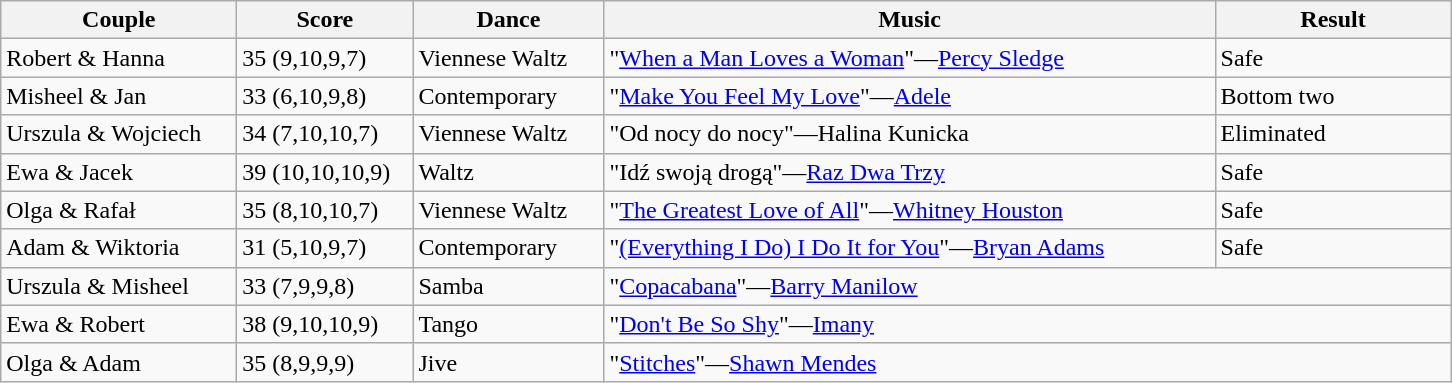<table class="wikitable">
<tr>
<th style="width:150px;">Couple</th>
<th style="width:110px;">Score</th>
<th style="width:120px;">Dance</th>
<th style="width:400px;">Music</th>
<th style="width:150px;">Result</th>
</tr>
<tr>
<td>Robert & Hanna</td>
<td>35 (9,10,9,7)</td>
<td>Viennese Waltz</td>
<td>"<a href='#'>When a Man Loves a Woman</a>"—<a href='#'>Percy Sledge</a></td>
<td>Safe</td>
</tr>
<tr>
<td>Misheel & Jan</td>
<td>33 (6,10,9,8)</td>
<td>Contemporary</td>
<td>"<a href='#'>Make You Feel My Love</a>"—<a href='#'>Adele</a></td>
<td>Bottom two</td>
</tr>
<tr>
<td>Urszula & Wojciech</td>
<td>34 (7,10,10,7)</td>
<td>Viennese Waltz</td>
<td>"Od nocy do nocy"—Halina Kunicka</td>
<td>Eliminated</td>
</tr>
<tr>
<td>Ewa & Jacek</td>
<td>39 (10,10,10,9)</td>
<td>Waltz</td>
<td>"Idź swoją drogą"—<a href='#'>Raz Dwa Trzy</a></td>
<td>Safe</td>
</tr>
<tr>
<td>Olga & Rafał</td>
<td>35 (8,10,10,7)</td>
<td>Viennese Waltz</td>
<td>"<a href='#'>The Greatest Love of All</a>"—<a href='#'>Whitney Houston</a></td>
<td>Safe</td>
</tr>
<tr>
<td>Adam & Wiktoria</td>
<td>31 (5,10,9,7)</td>
<td>Contemporary</td>
<td>"<a href='#'>(Everything I Do) I Do It for You</a>"—<a href='#'>Bryan Adams</a></td>
<td>Safe</td>
</tr>
<tr>
<td>Urszula & Misheel</td>
<td>33 (7,9,9,8)</td>
<td>Samba</td>
<td colspan="2">"<a href='#'>Copacabana</a>"—<a href='#'>Barry Manilow</a></td>
</tr>
<tr>
<td>Ewa & Robert</td>
<td>38 (9,10,10,9)</td>
<td>Tango</td>
<td colspan="2">"<a href='#'>Don't Be So Shy</a>"—<a href='#'>Imany</a></td>
</tr>
<tr>
<td>Olga & Adam</td>
<td>35 (8,9,9,9)</td>
<td>Jive</td>
<td colspan="2">"<a href='#'>Stitches</a>"—<a href='#'>Shawn Mendes</a></td>
</tr>
</table>
